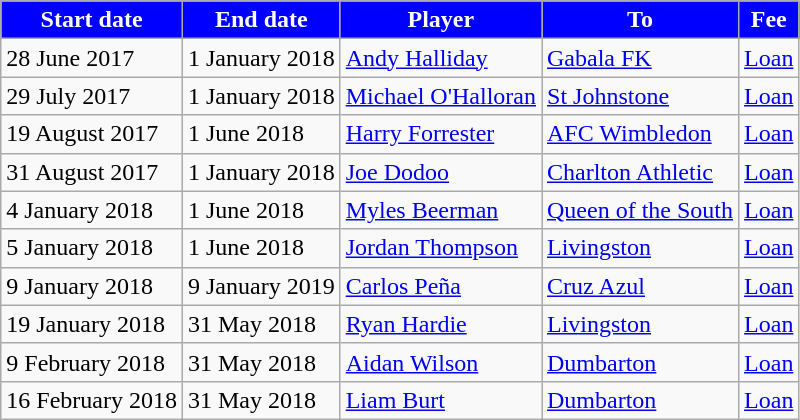<table class="wikitable sortable">
<tr>
<th style="background:#00f; color:white;">Start date</th>
<th style="background:#00f; color:white;">End date</th>
<th style="background:#00f; color:white;">Player</th>
<th style="background:#00f; color:white;">To</th>
<th style="background:#00f; color:white;">Fee</th>
</tr>
<tr>
<td>28 June 2017</td>
<td>1 January 2018</td>
<td style="text-align:left;"> <a href='#'>Andy Halliday</a></td>
<td style="text-align:left;"> <a href='#'>Gabala FK</a></td>
<td><a href='#'>Loan</a></td>
</tr>
<tr>
<td>29 July 2017</td>
<td>1 January 2018</td>
<td style="text-align:left;"> <a href='#'>Michael O'Halloran</a></td>
<td style="text-align:left;"> <a href='#'>St Johnstone</a></td>
<td><a href='#'>Loan</a></td>
</tr>
<tr>
<td>19 August 2017</td>
<td>1 June 2018</td>
<td style="text-align:left;"> <a href='#'>Harry Forrester</a></td>
<td style="text-align:left;"> <a href='#'>AFC Wimbledon</a></td>
<td><a href='#'>Loan</a></td>
</tr>
<tr>
<td>31 August 2017</td>
<td>1 January 2018</td>
<td style="text-align:left;"> <a href='#'>Joe Dodoo</a></td>
<td style="text-align:left;"> <a href='#'>Charlton Athletic</a></td>
<td><a href='#'>Loan</a></td>
</tr>
<tr>
<td>4 January 2018</td>
<td>1 June 2018</td>
<td style="text-align:left;"> <a href='#'>Myles Beerman</a></td>
<td style="text-align:left;"> <a href='#'>Queen of the South</a></td>
<td><a href='#'>Loan</a></td>
</tr>
<tr>
<td>5 January 2018</td>
<td>1 June 2018</td>
<td style="text-align:left;"> <a href='#'>Jordan Thompson</a></td>
<td style="text-align:left;"> <a href='#'>Livingston</a></td>
<td><a href='#'>Loan</a></td>
</tr>
<tr>
<td>9 January 2018</td>
<td>9 January 2019</td>
<td style="text-align:left;"> <a href='#'>Carlos Peña</a></td>
<td style="text-align:left;"> <a href='#'>Cruz Azul</a></td>
<td><a href='#'>Loan</a></td>
</tr>
<tr>
<td>19 January 2018</td>
<td>31 May 2018</td>
<td style="text-align:left;"> <a href='#'>Ryan Hardie</a></td>
<td style="text-align:left;"> <a href='#'>Livingston</a></td>
<td><a href='#'>Loan</a></td>
</tr>
<tr>
<td>9 February 2018</td>
<td>31 May 2018</td>
<td style="text-align:left;"> <a href='#'>Aidan Wilson</a></td>
<td style="text-align:left;"> <a href='#'>Dumbarton</a></td>
<td><a href='#'>Loan</a></td>
</tr>
<tr>
<td>16 February 2018</td>
<td>31 May 2018</td>
<td style="text-align:left;"> <a href='#'>Liam Burt</a></td>
<td style="text-align:left;"> <a href='#'>Dumbarton</a></td>
<td><a href='#'>Loan</a></td>
</tr>
</table>
